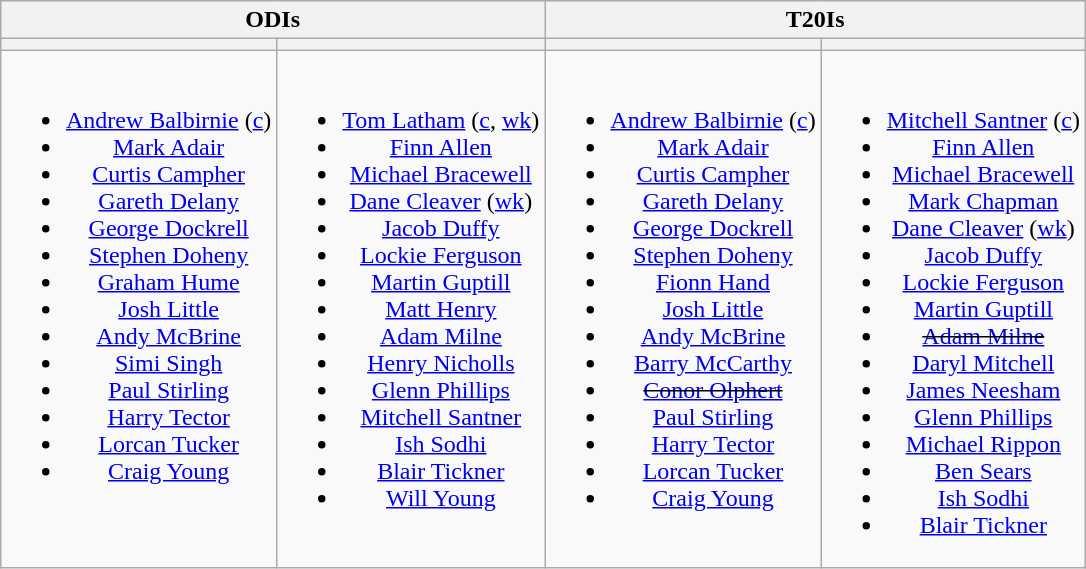<table class="wikitable" style="text-align:center; margin:auto">
<tr>
<th colspan=2>ODIs</th>
<th colspan=2>T20Is</th>
</tr>
<tr>
<th></th>
<th></th>
<th></th>
<th></th>
</tr>
<tr style="vertical-align:top">
<td><br><ul><li><a href='#'>Andrew Balbirnie</a> (<a href='#'>c</a>)</li><li><a href='#'>Mark Adair</a></li><li><a href='#'>Curtis Campher</a></li><li><a href='#'>Gareth Delany</a></li><li><a href='#'>George Dockrell</a></li><li><a href='#'>Stephen Doheny</a></li><li><a href='#'>Graham Hume</a></li><li><a href='#'>Josh Little</a></li><li><a href='#'>Andy McBrine</a></li><li><a href='#'>Simi Singh</a></li><li><a href='#'>Paul Stirling</a></li><li><a href='#'>Harry Tector</a></li><li><a href='#'>Lorcan Tucker</a></li><li><a href='#'>Craig Young</a></li></ul></td>
<td><br><ul><li><a href='#'>Tom Latham</a> (<a href='#'>c</a>, <a href='#'>wk</a>)</li><li><a href='#'>Finn Allen</a></li><li><a href='#'>Michael Bracewell</a></li><li><a href='#'>Dane Cleaver</a> (<a href='#'>wk</a>)</li><li><a href='#'>Jacob Duffy</a></li><li><a href='#'>Lockie Ferguson</a></li><li><a href='#'>Martin Guptill</a></li><li><a href='#'>Matt Henry</a></li><li><a href='#'>Adam Milne</a></li><li><a href='#'>Henry Nicholls</a></li><li><a href='#'>Glenn Phillips</a></li><li><a href='#'>Mitchell Santner</a></li><li><a href='#'>Ish Sodhi</a></li><li><a href='#'>Blair Tickner</a></li><li><a href='#'>Will Young</a></li></ul></td>
<td><br><ul><li><a href='#'>Andrew Balbirnie</a> (<a href='#'>c</a>)</li><li><a href='#'>Mark Adair</a></li><li><a href='#'>Curtis Campher</a></li><li><a href='#'>Gareth Delany</a></li><li><a href='#'>George Dockrell</a></li><li><a href='#'>Stephen Doheny</a></li><li><a href='#'>Fionn Hand</a></li><li><a href='#'>Josh Little</a></li><li><a href='#'>Andy McBrine</a></li><li><a href='#'>Barry McCarthy</a></li><li><s><a href='#'>Conor Olphert</a></s></li><li><a href='#'>Paul Stirling</a></li><li><a href='#'>Harry Tector</a></li><li><a href='#'>Lorcan Tucker</a></li><li><a href='#'>Craig Young</a></li></ul></td>
<td><br><ul><li><a href='#'>Mitchell Santner</a> (<a href='#'>c</a>)</li><li><a href='#'>Finn Allen</a></li><li><a href='#'>Michael Bracewell</a></li><li><a href='#'>Mark Chapman</a></li><li><a href='#'>Dane Cleaver</a> (<a href='#'>wk</a>)</li><li><a href='#'>Jacob Duffy</a></li><li><a href='#'>Lockie Ferguson</a></li><li><a href='#'>Martin Guptill</a></li><li><s><a href='#'>Adam Milne</a></s></li><li><a href='#'>Daryl Mitchell</a></li><li><a href='#'>James Neesham</a></li><li><a href='#'>Glenn Phillips</a></li><li><a href='#'>Michael Rippon</a></li><li><a href='#'>Ben Sears</a></li><li><a href='#'>Ish Sodhi</a></li><li><a href='#'>Blair Tickner</a></li></ul></td>
</tr>
</table>
